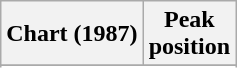<table class="wikitable sortable plainrowheaders" style="text-align:center">
<tr>
<th scope="col">Chart (1987)</th>
<th scope="col">Peak<br>position</th>
</tr>
<tr>
</tr>
<tr>
</tr>
</table>
